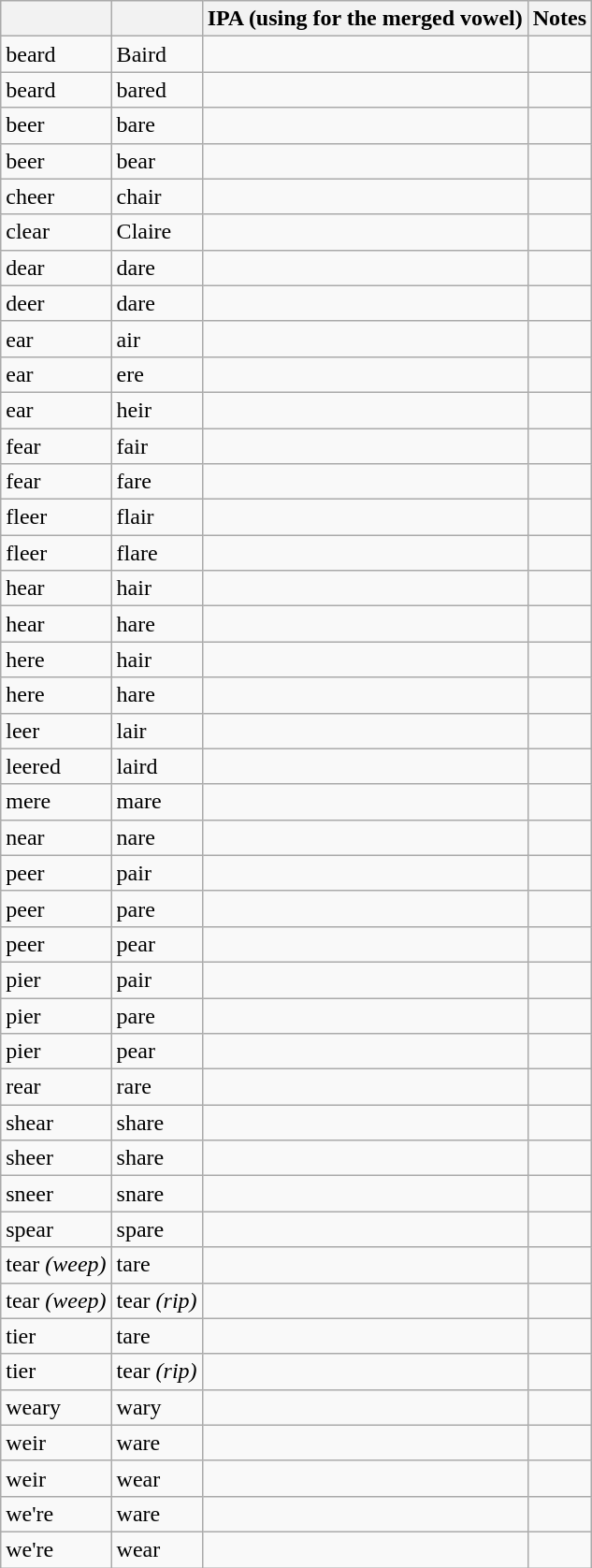<table class="wikitable sortable mw-collapsible mw-collapsed">
<tr>
<th></th>
<th></th>
<th>IPA (using  for the merged vowel)</th>
<th>Notes</th>
</tr>
<tr>
<td>beard</td>
<td>Baird</td>
<td></td>
<td></td>
</tr>
<tr>
<td>beard</td>
<td>bared</td>
<td></td>
<td></td>
</tr>
<tr>
<td>beer</td>
<td>bare</td>
<td></td>
<td></td>
</tr>
<tr>
<td>beer</td>
<td>bear</td>
<td></td>
<td></td>
</tr>
<tr>
<td>cheer</td>
<td>chair</td>
<td></td>
<td></td>
</tr>
<tr>
<td>clear</td>
<td>Claire</td>
<td></td>
<td></td>
</tr>
<tr>
<td>dear</td>
<td>dare</td>
<td></td>
<td></td>
</tr>
<tr>
<td>deer</td>
<td>dare</td>
<td></td>
<td></td>
</tr>
<tr>
<td>ear</td>
<td>air</td>
<td></td>
<td></td>
</tr>
<tr>
<td>ear</td>
<td>ere</td>
<td></td>
<td></td>
</tr>
<tr>
<td>ear</td>
<td>heir</td>
<td></td>
<td></td>
</tr>
<tr>
<td>fear</td>
<td>fair</td>
<td></td>
<td></td>
</tr>
<tr>
<td>fear</td>
<td>fare</td>
<td></td>
<td></td>
</tr>
<tr>
<td>fleer</td>
<td>flair</td>
<td></td>
<td></td>
</tr>
<tr>
<td>fleer</td>
<td>flare</td>
<td></td>
<td></td>
</tr>
<tr>
<td>hear</td>
<td>hair</td>
<td></td>
<td></td>
</tr>
<tr>
<td>hear</td>
<td>hare</td>
<td></td>
<td></td>
</tr>
<tr>
<td>here</td>
<td>hair</td>
<td></td>
<td></td>
</tr>
<tr>
<td>here</td>
<td>hare</td>
<td></td>
<td></td>
</tr>
<tr>
<td>leer</td>
<td>lair</td>
<td></td>
<td></td>
</tr>
<tr>
<td>leered</td>
<td>laird</td>
<td></td>
<td></td>
</tr>
<tr>
<td>mere</td>
<td>mare</td>
<td></td>
<td></td>
</tr>
<tr>
<td>near</td>
<td>nare</td>
<td></td>
<td></td>
</tr>
<tr>
<td>peer</td>
<td>pair</td>
<td></td>
<td></td>
</tr>
<tr>
<td>peer</td>
<td>pare</td>
<td></td>
<td></td>
</tr>
<tr>
<td>peer</td>
<td>pear</td>
<td></td>
<td></td>
</tr>
<tr>
<td>pier</td>
<td>pair</td>
<td></td>
<td></td>
</tr>
<tr>
<td>pier</td>
<td>pare</td>
<td></td>
<td></td>
</tr>
<tr>
<td>pier</td>
<td>pear</td>
<td></td>
<td></td>
</tr>
<tr>
<td>rear</td>
<td>rare</td>
<td></td>
<td></td>
</tr>
<tr>
<td>shear</td>
<td>share</td>
<td></td>
<td></td>
</tr>
<tr>
<td>sheer</td>
<td>share</td>
<td></td>
<td></td>
</tr>
<tr>
<td>sneer</td>
<td>snare</td>
<td></td>
<td></td>
</tr>
<tr>
<td>spear</td>
<td>spare</td>
<td></td>
<td></td>
</tr>
<tr>
<td>tear <em>(weep)</em></td>
<td>tare</td>
<td></td>
<td></td>
</tr>
<tr>
<td>tear <em>(weep)</em></td>
<td>tear <em>(rip)</em></td>
<td></td>
<td></td>
</tr>
<tr>
<td>tier</td>
<td>tare</td>
<td></td>
<td></td>
</tr>
<tr>
<td>tier</td>
<td>tear <em>(rip)</em></td>
<td></td>
<td></td>
</tr>
<tr>
<td>weary</td>
<td>wary</td>
<td></td>
<td></td>
</tr>
<tr>
<td>weir</td>
<td>ware</td>
<td></td>
<td></td>
</tr>
<tr>
<td>weir</td>
<td>wear</td>
<td></td>
<td></td>
</tr>
<tr>
<td>we're</td>
<td>ware</td>
<td></td>
<td></td>
</tr>
<tr>
<td>we're</td>
<td>wear</td>
<td></td>
<td></td>
</tr>
</table>
